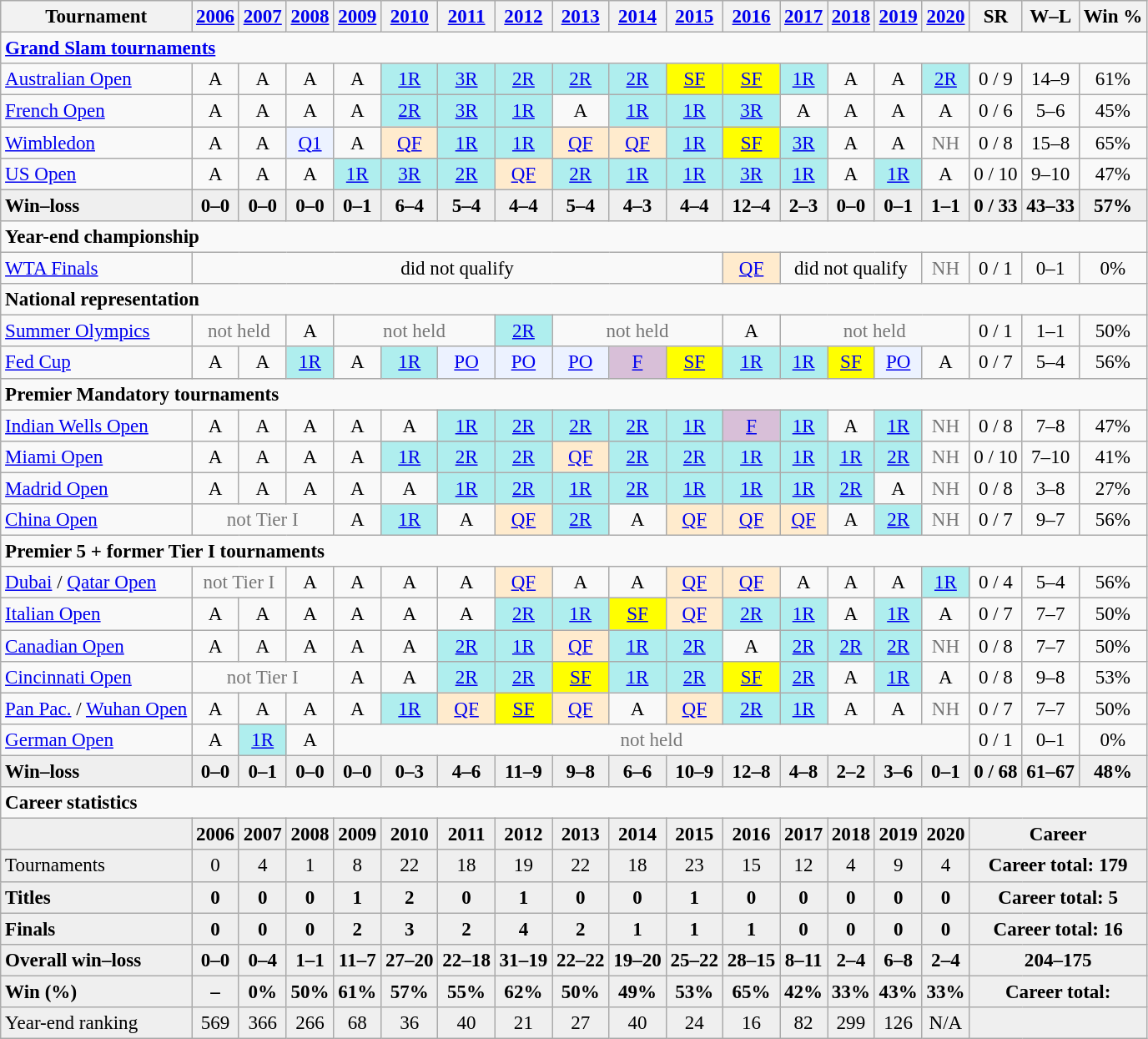<table class="wikitable nowrap" style=text-align:center;font-size:96%>
<tr>
<th>Tournament</th>
<th><a href='#'>2006</a></th>
<th><a href='#'>2007</a></th>
<th><a href='#'>2008</a></th>
<th><a href='#'>2009</a></th>
<th><a href='#'>2010</a></th>
<th><a href='#'>2011</a></th>
<th><a href='#'>2012</a></th>
<th><a href='#'>2013</a></th>
<th><a href='#'>2014</a></th>
<th><a href='#'>2015</a></th>
<th><a href='#'>2016</a></th>
<th><a href='#'>2017</a></th>
<th><a href='#'>2018</a></th>
<th><a href='#'>2019</a></th>
<th><a href='#'>2020</a></th>
<th>SR</th>
<th>W–L</th>
<th>Win %</th>
</tr>
<tr>
<td colspan="19" style="text-align:left;"><strong><a href='#'>Grand Slam tournaments</a></strong></td>
</tr>
<tr>
<td align=left><a href='#'>Australian Open</a></td>
<td>A</td>
<td>A</td>
<td>A</td>
<td>A</td>
<td bgcolor=afeeee><a href='#'>1R</a></td>
<td bgcolor=afeeee><a href='#'>3R</a></td>
<td bgcolor=afeeee><a href='#'>2R</a></td>
<td bgcolor=afeeee><a href='#'>2R</a></td>
<td bgcolor=afeeee><a href='#'>2R</a></td>
<td bgcolor=yellow><a href='#'>SF</a></td>
<td bgcolor=yellow><a href='#'>SF</a></td>
<td bgcolor=afeeee><a href='#'>1R</a></td>
<td>A</td>
<td>A</td>
<td bgcolor=afeeee><a href='#'>2R</a></td>
<td>0 / 9</td>
<td>14–9</td>
<td>61%</td>
</tr>
<tr>
<td align=left><a href='#'>French Open</a></td>
<td>A</td>
<td>A</td>
<td>A</td>
<td>A</td>
<td bgcolor=afeeee><a href='#'>2R</a></td>
<td bgcolor=afeeee><a href='#'>3R</a></td>
<td bgcolor=afeeee><a href='#'>1R</a></td>
<td>A</td>
<td bgcolor=afeeee><a href='#'>1R</a></td>
<td bgcolor=afeeee><a href='#'>1R</a></td>
<td bgcolor=afeeee><a href='#'>3R</a></td>
<td>A</td>
<td>A</td>
<td>A</td>
<td>A</td>
<td>0 / 6</td>
<td>5–6</td>
<td>45%</td>
</tr>
<tr>
<td align=left><a href='#'>Wimbledon</a></td>
<td>A</td>
<td>A</td>
<td bgcolor="ecf2ff"><a href='#'>Q1</a></td>
<td>A</td>
<td bgcolor=ffebcd><a href='#'>QF</a></td>
<td bgcolor=afeeee><a href='#'>1R</a></td>
<td bgcolor=afeeee><a href='#'>1R</a></td>
<td bgcolor=ffebcd><a href='#'>QF</a></td>
<td bgcolor=ffebcd><a href='#'>QF</a></td>
<td bgcolor=afeeee><a href='#'>1R</a></td>
<td bgcolor=yellow><a href='#'>SF</a></td>
<td bgcolor=afeeee><a href='#'>3R</a></td>
<td>A</td>
<td>A</td>
<td style="color:#767676">NH</td>
<td>0 / 8</td>
<td>15–8</td>
<td>65%</td>
</tr>
<tr>
<td align=left><a href='#'>US Open</a></td>
<td>A</td>
<td>A</td>
<td>A</td>
<td bgcolor=afeeee><a href='#'>1R</a></td>
<td bgcolor=afeeee><a href='#'>3R</a></td>
<td bgcolor=afeeee><a href='#'>2R</a></td>
<td bgcolor=ffebcd><a href='#'>QF</a></td>
<td bgcolor=afeeee><a href='#'>2R</a></td>
<td bgcolor=afeeee><a href='#'>1R</a></td>
<td bgcolor=afeeee><a href='#'>1R</a></td>
<td bgcolor=afeeee><a href='#'>3R</a></td>
<td bgcolor=afeeee><a href='#'>1R</a></td>
<td>A</td>
<td bgcolor=afeeee><a href='#'>1R</a></td>
<td>A</td>
<td>0 / 10</td>
<td>9–10</td>
<td>47%</td>
</tr>
<tr style="font-weight:bold; background:#efefef;">
<td style=text-align:left>Win–loss</td>
<td>0–0</td>
<td>0–0</td>
<td>0–0</td>
<td>0–1</td>
<td>6–4</td>
<td>5–4</td>
<td>4–4</td>
<td>5–4</td>
<td>4–3</td>
<td>4–4</td>
<td>12–4</td>
<td>2–3</td>
<td>0–0</td>
<td>0–1</td>
<td>1–1</td>
<td>0 / 33</td>
<td>43–33</td>
<td>57%</td>
</tr>
<tr>
<td colspan="19" align="left"><strong>Year-end championship</strong></td>
</tr>
<tr>
<td align=left><a href='#'>WTA Finals</a></td>
<td colspan="10">did not qualify</td>
<td bgcolor=ffebcd><a href='#'>QF</a></td>
<td colspan="3">did not qualify</td>
<td style="color:#767676">NH</td>
<td>0 / 1</td>
<td>0–1</td>
<td>0%</td>
</tr>
<tr>
<td colspan="19" align="left"><strong>National representation</strong></td>
</tr>
<tr>
<td align=left><a href='#'>Summer Olympics</a></td>
<td colspan=2 style=color:#767676>not held</td>
<td>A</td>
<td colspan=3 style=color:#767676>not held</td>
<td bgcolor=afeeee><a href='#'>2R</a></td>
<td colspan=3 style=color:#767676>not held</td>
<td>A</td>
<td colspan=4 style="color:#767676">not held</td>
<td>0 / 1</td>
<td>1–1</td>
<td>50%</td>
</tr>
<tr>
<td align=left><a href='#'>Fed Cup</a></td>
<td>A</td>
<td>A</td>
<td bgcolor=afeeee><a href='#'>1R</a></td>
<td>A</td>
<td bgcolor=afeeee><a href='#'>1R</a></td>
<td bgcolor=ecf2ff><a href='#'>PO</a></td>
<td bgcolor=ecf2ff><a href='#'>PO</a></td>
<td bgcolor=ecf2ff><a href='#'>PO</a></td>
<td bgcolor=thistle><a href='#'>F</a></td>
<td bgcolor=yellow><a href='#'>SF</a></td>
<td bgcolor=afeeee><a href='#'>1R</a></td>
<td bgcolor=afeeee><a href='#'>1R</a></td>
<td bgcolor=yellow><a href='#'>SF</a></td>
<td bgcolor=ecf2ff><a href='#'>PO</a></td>
<td>A</td>
<td>0 / 7</td>
<td>5–4</td>
<td>56%</td>
</tr>
<tr>
<td colspan="19" align="left"><strong>Premier Mandatory tournaments</strong></td>
</tr>
<tr>
<td align=left><a href='#'>Indian Wells Open</a></td>
<td>A</td>
<td>A</td>
<td>A</td>
<td>A</td>
<td>A</td>
<td bgcolor=afeeee><a href='#'>1R</a></td>
<td bgcolor=afeeee><a href='#'>2R</a></td>
<td bgcolor=afeeee><a href='#'>2R</a></td>
<td bgcolor=afeeee><a href='#'>2R</a></td>
<td bgcolor=afeeee><a href='#'>1R</a></td>
<td bgcolor=thistle><a href='#'>F</a></td>
<td bgcolor=afeeee><a href='#'>1R</a></td>
<td>A</td>
<td bgcolor=afeeee><a href='#'>1R</a></td>
<td style="color:#767676">NH</td>
<td>0 / 8</td>
<td>7–8</td>
<td>47%</td>
</tr>
<tr>
<td align=left><a href='#'>Miami Open</a></td>
<td>A</td>
<td>A</td>
<td>A</td>
<td>A</td>
<td bgcolor=afeeee><a href='#'>1R</a></td>
<td bgcolor=afeeee><a href='#'>2R</a></td>
<td bgcolor=afeeee><a href='#'>2R</a></td>
<td bgcolor=ffebcd><a href='#'>QF</a></td>
<td bgcolor=afeeee><a href='#'>2R</a></td>
<td bgcolor=afeeee><a href='#'>2R</a></td>
<td bgcolor=afeeee><a href='#'>1R</a></td>
<td bgcolor=afeeee><a href='#'>1R</a></td>
<td bgcolor=afeeee><a href='#'>1R</a></td>
<td bgcolor=afeeee><a href='#'>2R</a></td>
<td style="color:#767676">NH</td>
<td>0 / 10</td>
<td>7–10</td>
<td>41%</td>
</tr>
<tr>
<td align=left><a href='#'>Madrid Open</a></td>
<td>A</td>
<td>A</td>
<td>A</td>
<td>A</td>
<td>A</td>
<td bgcolor=afeeee><a href='#'>1R</a></td>
<td bgcolor=afeeee><a href='#'>2R</a></td>
<td bgcolor=afeeee><a href='#'>1R</a></td>
<td bgcolor=afeeee><a href='#'>2R</a></td>
<td bgcolor=afeeee><a href='#'>1R</a></td>
<td bgcolor=afeeee><a href='#'>1R</a></td>
<td bgcolor=afeeee><a href='#'>1R</a></td>
<td bgcolor=afeeee><a href='#'>2R</a></td>
<td>A</td>
<td style="color:#767676">NH</td>
<td>0 / 8</td>
<td>3–8</td>
<td>27%</td>
</tr>
<tr>
<td align=left><a href='#'>China Open</a></td>
<td colspan=3 style=color:#767676>not Tier I</td>
<td>A</td>
<td bgcolor=afeeee><a href='#'>1R</a></td>
<td>A</td>
<td bgcolor=ffebcd><a href='#'>QF</a></td>
<td bgcolor=afeeee><a href='#'>2R</a></td>
<td>A</td>
<td bgcolor=ffebcd><a href='#'>QF</a></td>
<td bgcolor=ffebcd><a href='#'>QF</a></td>
<td bgcolor=ffebcd><a href='#'>QF</a></td>
<td>A</td>
<td bgcolor=afeeee><a href='#'>2R</a></td>
<td style="color:#767676">NH</td>
<td>0 / 7</td>
<td>9–7</td>
<td>56%</td>
</tr>
<tr>
<td colspan="19" align="left"><strong>Premier 5 + former Tier I tournaments</strong></td>
</tr>
<tr>
<td align="left"><a href='#'>Dubai</a> / <a href='#'>Qatar Open</a></td>
<td colspan=2 style=color:#767676>not Tier I</td>
<td>A</td>
<td>A</td>
<td>A</td>
<td>A</td>
<td bgcolor=ffebcd><a href='#'>QF</a></td>
<td>A</td>
<td>A</td>
<td bgcolor=ffebcd><a href='#'>QF</a></td>
<td bgcolor=ffebcd><a href='#'>QF</a></td>
<td>A</td>
<td>A</td>
<td>A</td>
<td bgcolor=afeeee><a href='#'>1R</a></td>
<td>0 / 4</td>
<td>5–4</td>
<td>56%</td>
</tr>
<tr>
<td align=left><a href='#'>Italian Open</a></td>
<td>A</td>
<td>A</td>
<td>A</td>
<td>A</td>
<td>A</td>
<td>A</td>
<td bgcolor=afeeee><a href='#'>2R</a></td>
<td bgcolor=afeeee><a href='#'>1R</a></td>
<td bgcolor=yellow><a href='#'>SF</a></td>
<td bgcolor=ffebcd><a href='#'>QF</a></td>
<td bgcolor=afeeee><a href='#'>2R</a></td>
<td bgcolor=afeeee><a href='#'>1R</a></td>
<td>A</td>
<td bgcolor=afeeee><a href='#'>1R</a></td>
<td>A</td>
<td>0 / 7</td>
<td>7–7</td>
<td>50%</td>
</tr>
<tr>
<td align=left><a href='#'>Canadian Open</a></td>
<td>A</td>
<td>A</td>
<td>A</td>
<td>A</td>
<td>A</td>
<td bgcolor=afeeee><a href='#'>2R</a></td>
<td bgcolor=afeeee><a href='#'>1R</a></td>
<td bgcolor=ffebcd><a href='#'>QF</a></td>
<td bgcolor=afeeee><a href='#'>1R</a></td>
<td bgcolor=afeeee><a href='#'>2R</a></td>
<td>A</td>
<td bgcolor=afeeee><a href='#'>2R</a></td>
<td bgcolor=afeeee><a href='#'>2R</a></td>
<td bgcolor=afeeee><a href='#'>2R</a></td>
<td style="color:#767676">NH</td>
<td>0 / 8</td>
<td>7–7</td>
<td>50%</td>
</tr>
<tr>
<td align=left><a href='#'>Cincinnati Open</a></td>
<td colspan=3 style=color:#767676>not Tier I</td>
<td>A</td>
<td>A</td>
<td bgcolor=afeeee><a href='#'>2R</a></td>
<td bgcolor=afeeee><a href='#'>2R</a></td>
<td bgcolor=yellow><a href='#'>SF</a></td>
<td bgcolor=afeeee><a href='#'>1R</a></td>
<td bgcolor=afeeee><a href='#'>2R</a></td>
<td bgcolor=yellow><a href='#'>SF</a></td>
<td bgcolor=afeeee><a href='#'>2R</a></td>
<td>A</td>
<td bgcolor=afeeee><a href='#'>1R</a></td>
<td>A</td>
<td>0 / 8</td>
<td>9–8</td>
<td>53%</td>
</tr>
<tr>
<td align="left"><a href='#'>Pan Pac.</a> / <a href='#'>Wuhan Open</a></td>
<td>A</td>
<td>A</td>
<td>A</td>
<td>A</td>
<td bgcolor=afeeee><a href='#'>1R</a></td>
<td bgcolor=ffebcd><a href='#'>QF</a></td>
<td bgcolor=yellow><a href='#'>SF</a></td>
<td bgcolor=ffebcd><a href='#'>QF</a></td>
<td>A</td>
<td bgcolor=ffebcd><a href='#'>QF</a></td>
<td bgcolor=afeeee><a href='#'>2R</a></td>
<td bgcolor=afeeee><a href='#'>1R</a></td>
<td>A</td>
<td>A</td>
<td style="color:#767676">NH</td>
<td>0 / 7</td>
<td>7–7</td>
<td>50%</td>
</tr>
<tr>
<td align=left><a href='#'>German Open</a></td>
<td>A</td>
<td bgcolor=afeeee><a href='#'>1R</a></td>
<td>A</td>
<td colspan=12 style=color:#767676>not held</td>
<td>0 / 1</td>
<td>0–1</td>
<td>0%</td>
</tr>
<tr style="font-weight:bold; background:#efefef;">
<td style=text-align:left>Win–loss</td>
<td>0–0</td>
<td>0–1</td>
<td>0–0</td>
<td>0–0</td>
<td>0–3</td>
<td>4–6</td>
<td>11–9</td>
<td>9–8</td>
<td>6–6</td>
<td>10–9</td>
<td>12–8</td>
<td>4–8</td>
<td>2–2</td>
<td>3–6</td>
<td>0–1</td>
<td>0 / 68</td>
<td>61–67</td>
<td>48%</td>
</tr>
<tr>
<td colspan="19" align="left"><strong>Career statistics</strong></td>
</tr>
<tr style="font-weight:bold; background:#efefef;">
<td></td>
<td>2006</td>
<td>2007</td>
<td>2008</td>
<td>2009</td>
<td>2010</td>
<td>2011</td>
<td>2012</td>
<td>2013</td>
<td>2014</td>
<td>2015</td>
<td>2016</td>
<td>2017</td>
<td>2018</td>
<td>2019</td>
<td>2020</td>
<td colspan="3">Career</td>
</tr>
<tr bgcolor=efefef>
<td align=left>Tournaments</td>
<td>0</td>
<td>4</td>
<td>1</td>
<td>8</td>
<td>22</td>
<td>18</td>
<td>19</td>
<td>22</td>
<td>18</td>
<td>23</td>
<td>15</td>
<td>12</td>
<td>4</td>
<td>9</td>
<td>4</td>
<td colspan=3><strong>Career total: 179</strong></td>
</tr>
<tr style="font-weight:bold; background:#efefef;">
<td style=text-align:left>Titles</td>
<td>0</td>
<td>0</td>
<td>0</td>
<td>1</td>
<td>2</td>
<td>0</td>
<td>1</td>
<td>0</td>
<td>0</td>
<td>1</td>
<td>0</td>
<td>0</td>
<td>0</td>
<td>0</td>
<td>0</td>
<td colspan=3>Career total: 5</td>
</tr>
<tr style="font-weight:bold; background:#efefef;">
<td style=text-align:left>Finals</td>
<td>0</td>
<td>0</td>
<td>0</td>
<td>2</td>
<td>3</td>
<td>2</td>
<td>4</td>
<td>2</td>
<td>1</td>
<td>1</td>
<td>1</td>
<td>0</td>
<td>0</td>
<td>0</td>
<td>0</td>
<td colspan=3>Career total: 16</td>
</tr>
<tr style="font-weight:bold; background:#efefef;">
<td style=text-align:left>Overall win–loss</td>
<td>0–0</td>
<td>0–4</td>
<td>1–1</td>
<td>11–7</td>
<td>27–20</td>
<td>22–18</td>
<td>31–19</td>
<td>22–22</td>
<td>19–20</td>
<td>25–22</td>
<td>28–15</td>
<td>8–11</td>
<td>2–4</td>
<td>6–8</td>
<td>2–4</td>
<td colspan=3>204–175</td>
</tr>
<tr style="font-weight:bold; background:#efefef;">
<td style=text-align:left>Win (%)</td>
<td>–</td>
<td>0%</td>
<td>50%</td>
<td>61%</td>
<td>57%</td>
<td>55%</td>
<td>62%</td>
<td>50%</td>
<td>49%</td>
<td>53%</td>
<td>65%</td>
<td>42%</td>
<td>33%</td>
<td>43%</td>
<td>33%</td>
<td colspan=3>Career total: </td>
</tr>
<tr bgcolor=efefef>
<td align=left>Year-end ranking</td>
<td>569</td>
<td>366</td>
<td>266</td>
<td>68</td>
<td>36</td>
<td>40</td>
<td>21</td>
<td>27</td>
<td>40</td>
<td>24</td>
<td>16</td>
<td>82</td>
<td>299</td>
<td>126</td>
<td>N/A</td>
<td colspan=3></td>
</tr>
</table>
